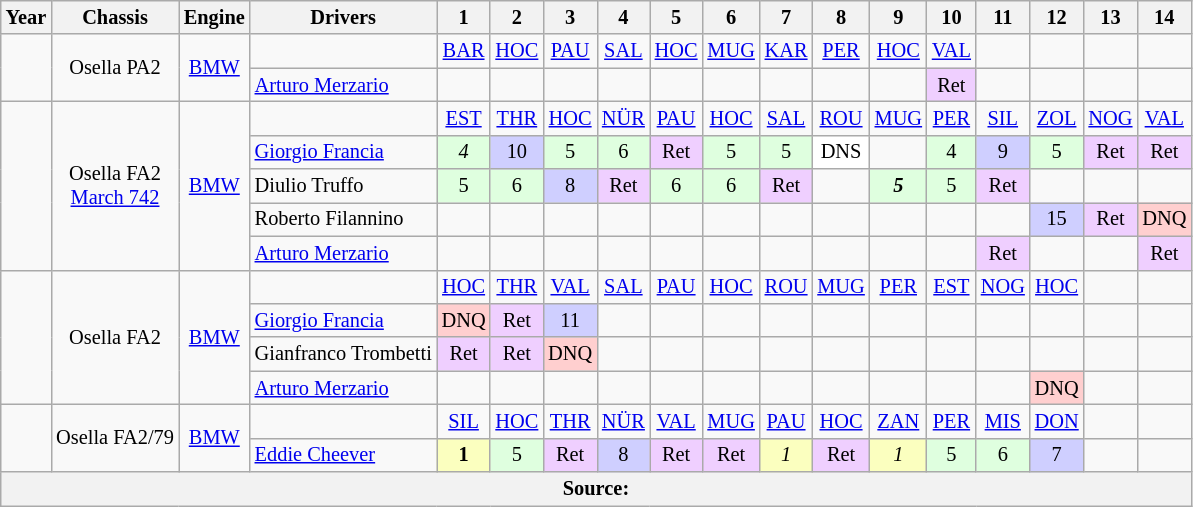<table class="wikitable" style="text-align:center; font-size:85%">
<tr>
<th>Year</th>
<th>Chassis</th>
<th>Engine</th>
<th>Drivers</th>
<th>1</th>
<th>2</th>
<th>3</th>
<th>4</th>
<th>5</th>
<th>6</th>
<th>7</th>
<th>8</th>
<th>9</th>
<th>10</th>
<th>11</th>
<th>12</th>
<th>13</th>
<th>14</th>
</tr>
<tr>
<td rowspan="2"></td>
<td rowspan="2">Osella PA2</td>
<td rowspan="2"><a href='#'>BMW</a></td>
<td></td>
<td><a href='#'>BAR</a></td>
<td><a href='#'>HOC</a></td>
<td><a href='#'>PAU</a></td>
<td><a href='#'>SAL</a></td>
<td><a href='#'>HOC</a></td>
<td><a href='#'>MUG</a></td>
<td><a href='#'>KAR</a></td>
<td><a href='#'>PER</a></td>
<td><a href='#'>HOC</a></td>
<td><a href='#'>VAL</a></td>
<td></td>
<td></td>
<td></td>
<td></td>
</tr>
<tr>
<td align="left"> <a href='#'>Arturo Merzario</a></td>
<td></td>
<td></td>
<td></td>
<td></td>
<td></td>
<td></td>
<td></td>
<td></td>
<td></td>
<td style="background:#EFCFFF;">Ret</td>
<td></td>
<td></td>
<td></td>
<td></td>
</tr>
<tr>
<td rowspan="5"></td>
<td rowspan="5">Osella FA2<br><a href='#'>March 742</a></td>
<td rowspan="5"><a href='#'>BMW</a></td>
<td></td>
<td><a href='#'>EST</a></td>
<td><a href='#'>THR</a></td>
<td><a href='#'>HOC</a></td>
<td><a href='#'>NÜR</a></td>
<td><a href='#'>PAU</a></td>
<td><a href='#'>HOC</a></td>
<td><a href='#'>SAL</a></td>
<td><a href='#'>ROU</a></td>
<td><a href='#'>MUG</a></td>
<td><a href='#'>PER</a></td>
<td><a href='#'>SIL</a></td>
<td><a href='#'>ZOL</a></td>
<td><a href='#'>NOG</a></td>
<td><a href='#'>VAL</a></td>
</tr>
<tr>
<td align="left"> <a href='#'>Giorgio Francia</a></td>
<td style="background:#DFFFDF;"><em>4</em></td>
<td style="background:#CFCFFF;">10</td>
<td style="background:#DFFFDF;">5</td>
<td style="background:#DFFFDF;">6</td>
<td style="background:#EFCFFF;">Ret</td>
<td style="background:#DFFFDF;">5</td>
<td style="background:#DFFFDF;">5</td>
<td style="background:#ffffff;">DNS</td>
<td></td>
<td style="background:#DFFFDF;">4</td>
<td style="background:#CFCFFF;">9</td>
<td style="background:#DFFFDF;">5</td>
<td style="background:#EFCFFF;">Ret</td>
<td style="background:#EFCFFF;">Ret</td>
</tr>
<tr>
<td align="left"> Diulio Truffo</td>
<td style="background:#DFFFDF;">5</td>
<td style="background:#DFFFDF;">6</td>
<td style="background:#CFCFFF;">8</td>
<td style="background:#EFCFFF;">Ret</td>
<td style="background:#DFFFDF;">6</td>
<td style="background:#DFFFDF;">6</td>
<td style="background:#EFCFFF;">Ret</td>
<td></td>
<td style="background:#DFFFDF;"><strong><em>5</em></strong></td>
<td style="background:#DFFFDF;">5</td>
<td style="background:#EFCFFF;">Ret</td>
<td></td>
<td></td>
<td></td>
</tr>
<tr>
<td align="left"> Roberto Filannino</td>
<td></td>
<td></td>
<td></td>
<td></td>
<td></td>
<td></td>
<td></td>
<td></td>
<td></td>
<td></td>
<td></td>
<td style="background:#CFCFFF;">15</td>
<td style="background:#EFCFFF;">Ret</td>
<td style="background:#FFCFCF;">DNQ</td>
</tr>
<tr>
<td align="left"> <a href='#'>Arturo Merzario</a></td>
<td></td>
<td></td>
<td></td>
<td></td>
<td></td>
<td></td>
<td></td>
<td></td>
<td></td>
<td></td>
<td style="background:#EFCFFF;">Ret</td>
<td></td>
<td></td>
<td style="background:#EFCFFF;">Ret</td>
</tr>
<tr>
<td rowspan="4"></td>
<td rowspan="4">Osella FA2</td>
<td rowspan="4"><a href='#'>BMW</a></td>
<td></td>
<td><a href='#'>HOC</a></td>
<td><a href='#'>THR</a></td>
<td><a href='#'>VAL</a></td>
<td><a href='#'>SAL</a></td>
<td><a href='#'>PAU</a></td>
<td><a href='#'>HOC</a></td>
<td><a href='#'>ROU</a></td>
<td><a href='#'>MUG</a></td>
<td><a href='#'>PER</a></td>
<td><a href='#'>EST</a></td>
<td><a href='#'>NOG</a></td>
<td><a href='#'>HOC</a></td>
<td></td>
<td></td>
</tr>
<tr>
<td align="left"> <a href='#'>Giorgio Francia</a></td>
<td style="background:#FFCFCF;">DNQ</td>
<td style="background:#EFCFFF;">Ret</td>
<td style="background:#CFCFFF;">11</td>
<td></td>
<td></td>
<td></td>
<td></td>
<td></td>
<td></td>
<td></td>
<td></td>
<td></td>
<td></td>
<td></td>
</tr>
<tr>
<td align="left"> Gianfranco Trombetti</td>
<td style="background:#EFCFFF;">Ret</td>
<td style="background:#EFCFFF;">Ret</td>
<td style="background:#FFCFCF;">DNQ</td>
<td></td>
<td></td>
<td></td>
<td></td>
<td></td>
<td></td>
<td></td>
<td></td>
<td></td>
<td></td>
<td></td>
</tr>
<tr>
<td align="left"> <a href='#'>Arturo Merzario</a></td>
<td></td>
<td></td>
<td></td>
<td></td>
<td></td>
<td></td>
<td></td>
<td></td>
<td></td>
<td></td>
<td></td>
<td style="background:#FFCFCF;">DNQ</td>
<td></td>
<td></td>
</tr>
<tr>
<td rowspan="2"></td>
<td rowspan="2">Osella FA2/79</td>
<td rowspan="2"><a href='#'>BMW</a></td>
<td></td>
<td><a href='#'>SIL</a></td>
<td><a href='#'>HOC</a></td>
<td><a href='#'>THR</a></td>
<td><a href='#'>NÜR</a></td>
<td><a href='#'>VAL</a></td>
<td><a href='#'>MUG</a></td>
<td><a href='#'>PAU</a></td>
<td><a href='#'>HOC</a></td>
<td><a href='#'>ZAN</a></td>
<td><a href='#'>PER</a></td>
<td><a href='#'>MIS</a></td>
<td><a href='#'>DON</a></td>
<td></td>
<td></td>
</tr>
<tr>
<td align="left"> <a href='#'>Eddie Cheever</a></td>
<td style="background:#FBFFBF;"><strong>1</strong></td>
<td style="background:#DFFFDF;">5</td>
<td style="background:#EFCFFF;">Ret</td>
<td style="background:#CFCFFF;">8</td>
<td style="background:#EFCFFF;">Ret</td>
<td style="background:#EFCFFF;">Ret</td>
<td style="background:#FBFFBF;"><em>1</em></td>
<td style="background:#EFCFFF;">Ret</td>
<td style="background:#FBFFBF;"><em>1</em></td>
<td style="background:#DFFFDF;">5</td>
<td style="background:#DFFFDF;">6</td>
<td style="background:#CFCFFF;">7</td>
<td></td>
<td></td>
</tr>
<tr>
<th colspan="18">Source:</th>
</tr>
</table>
